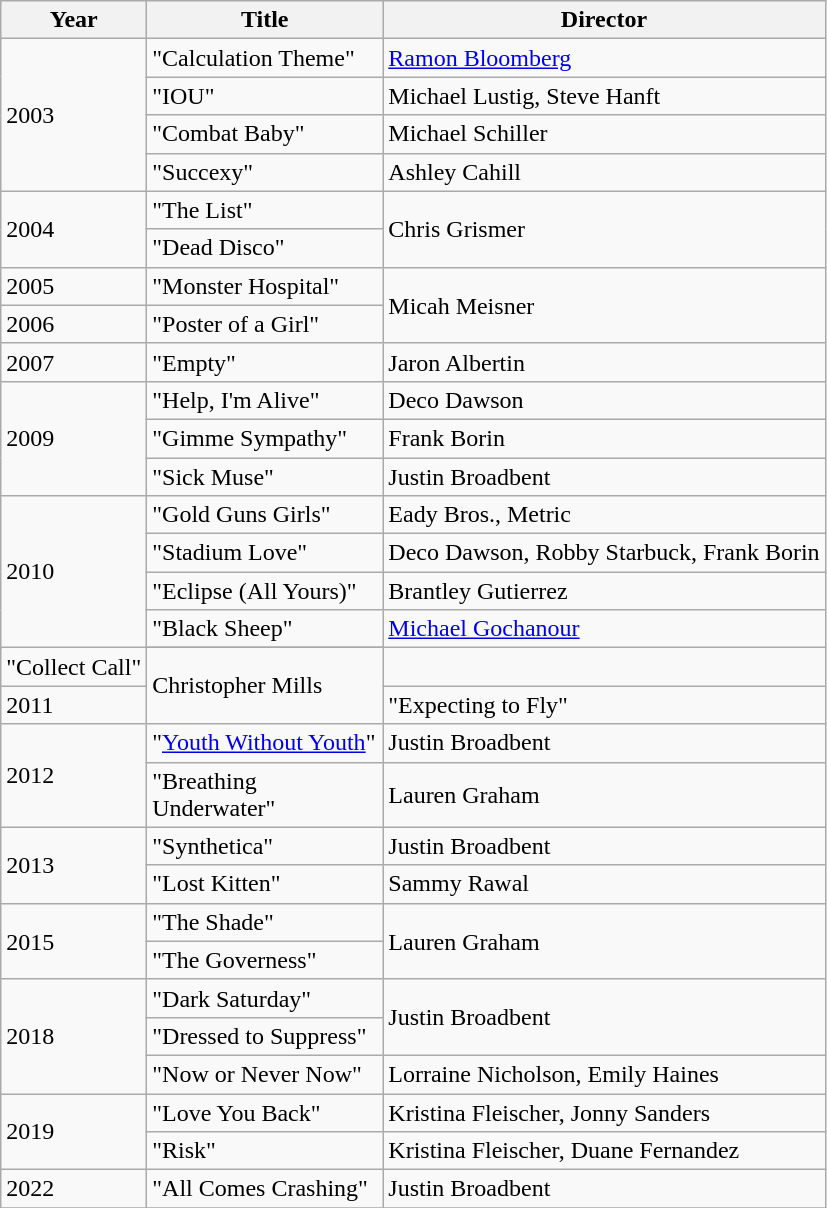<table class="wikitable">
<tr>
<th>Year</th>
<th width="150">Title</th>
<th>Director</th>
</tr>
<tr>
<td rowspan="4">2003</td>
<td>"Calculation Theme"</td>
<td><a href='#'>Ramon Bloomberg</a></td>
</tr>
<tr>
<td>"IOU"</td>
<td>Michael Lustig, Steve Hanft</td>
</tr>
<tr>
<td>"Combat Baby"</td>
<td>Michael Schiller</td>
</tr>
<tr>
<td>"Succexy"</td>
<td>Ashley Cahill</td>
</tr>
<tr>
<td rowspan="2">2004</td>
<td>"The List"</td>
<td rowspan="2">Chris Grismer</td>
</tr>
<tr>
<td>"Dead Disco"</td>
</tr>
<tr>
<td>2005</td>
<td>"Monster Hospital"</td>
<td rowspan="2">Micah Meisner</td>
</tr>
<tr>
<td>2006</td>
<td>"Poster of a Girl"</td>
</tr>
<tr>
<td>2007</td>
<td>"Empty"</td>
<td>Jaron Albertin</td>
</tr>
<tr>
<td rowspan="3">2009</td>
<td>"Help, I'm Alive"</td>
<td>Deco Dawson</td>
</tr>
<tr>
<td>"Gimme Sympathy"</td>
<td>Frank Borin</td>
</tr>
<tr>
<td>"Sick Muse"</td>
<td>Justin Broadbent</td>
</tr>
<tr>
<td rowspan="5">2010</td>
<td>"Gold Guns Girls"</td>
<td>Eady Bros., Metric</td>
</tr>
<tr>
<td>"Stadium Love"</td>
<td>Deco Dawson, Robby Starbuck, Frank Borin</td>
</tr>
<tr>
<td>"Eclipse (All Yours)"</td>
<td>Brantley Gutierrez</td>
</tr>
<tr>
<td>"Black Sheep"</td>
<td><a href='#'>Michael Gochanour</a></td>
</tr>
<tr>
</tr>
<tr>
<td>"Collect Call"</td>
<td rowspan="2">Christopher Mills</td>
</tr>
<tr>
<td>2011</td>
<td>"Expecting to Fly"</td>
</tr>
<tr>
<td rowspan="2">2012</td>
<td>"<a href='#'>Youth Without Youth</a>"</td>
<td>Justin Broadbent</td>
</tr>
<tr>
<td>"Breathing Underwater"</td>
<td>Lauren Graham</td>
</tr>
<tr>
<td rowspan="2">2013</td>
<td>"Synthetica"</td>
<td>Justin Broadbent</td>
</tr>
<tr>
<td>"Lost Kitten"</td>
<td>Sammy Rawal</td>
</tr>
<tr>
<td rowspan="2">2015</td>
<td>"The Shade"</td>
<td rowspan="2">Lauren Graham</td>
</tr>
<tr>
<td>"The Governess"</td>
</tr>
<tr>
<td rowspan="3">2018</td>
<td>"Dark Saturday"</td>
<td rowspan="2">Justin Broadbent</td>
</tr>
<tr>
<td>"Dressed to Suppress"</td>
</tr>
<tr>
<td>"Now or Never Now"</td>
<td>Lorraine Nicholson, Emily Haines</td>
</tr>
<tr>
<td rowspan="2">2019</td>
<td>"Love You Back"</td>
<td>Kristina Fleischer, Jonny Sanders</td>
</tr>
<tr>
<td>"Risk"</td>
<td>Kristina Fleischer, Duane Fernandez</td>
</tr>
<tr>
<td>2022</td>
<td>"All Comes Crashing"</td>
<td>Justin Broadbent</td>
</tr>
<tr>
</tr>
</table>
